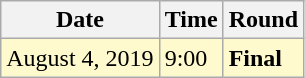<table class="wikitable">
<tr>
<th>Date</th>
<th>Time</th>
<th>Round</th>
</tr>
<tr style=background:lemonchiffon>
<td>August 4, 2019</td>
<td>9:00</td>
<td><strong>Final</strong></td>
</tr>
</table>
